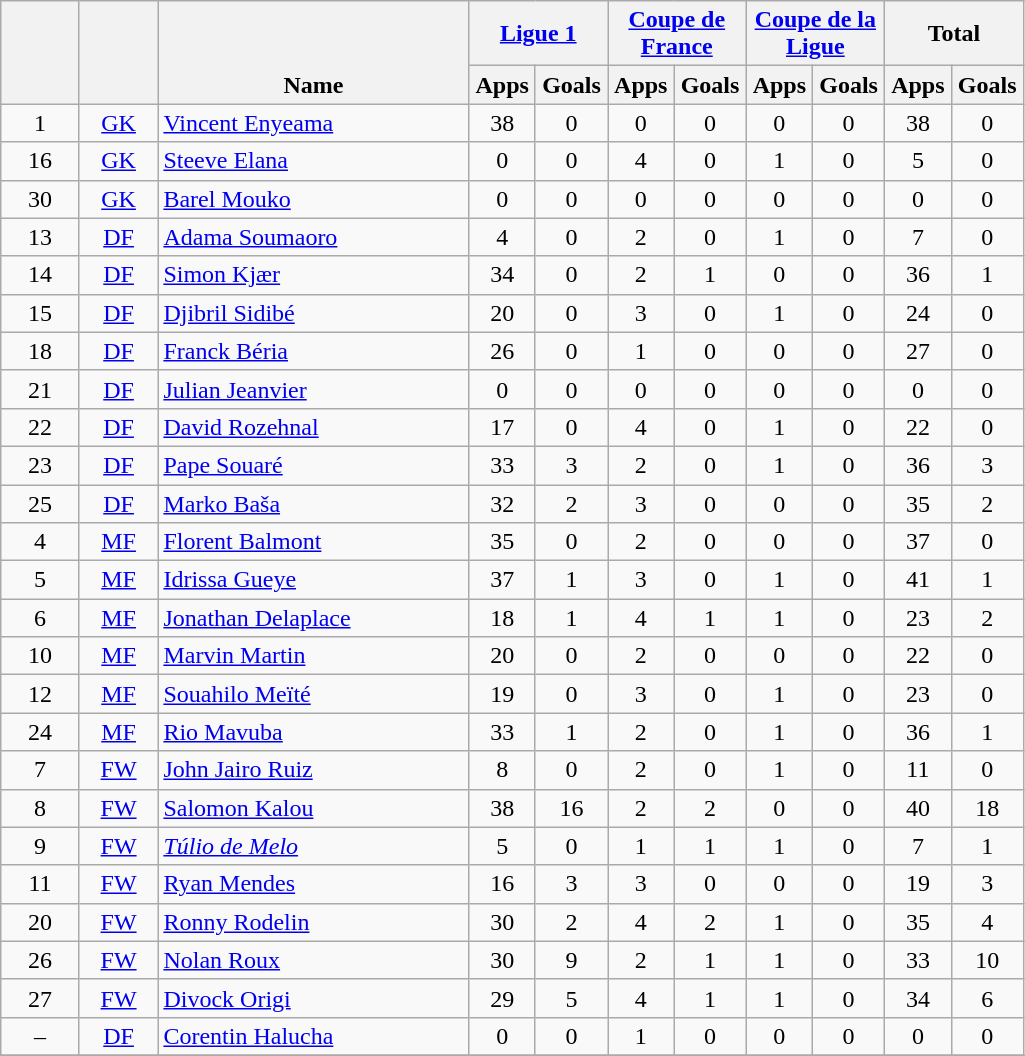<table class="wikitable sortable" style="text-align:center;">
<tr>
<th rowspan="2" width="45" valign="bottom"></th>
<th rowspan="2" width="45" valign="bottom"></th>
<th rowspan="2" width="200" valign="bottom">Name</th>
<th colspan="2" width="85"><a href='#'>Ligue 1</a></th>
<th colspan="2" width="85"><a href='#'>Coupe de France</a></th>
<th colspan="2" width="85"><a href='#'>Coupe de la Ligue</a></th>
<th colspan="2" width="85">Total</th>
</tr>
<tr>
<th>Apps</th>
<th>Goals</th>
<th>Apps</th>
<th>Goals</th>
<th>Apps</th>
<th>Goals</th>
<th>Apps</th>
<th>Goals</th>
</tr>
<tr>
<td>1</td>
<td><a href='#'>GK</a></td>
<td align=left> <a href='#'>Vincent Enyeama</a></td>
<td>38</td>
<td>0</td>
<td>0</td>
<td>0</td>
<td>0</td>
<td>0</td>
<td>38</td>
<td>0</td>
</tr>
<tr>
<td>16</td>
<td><a href='#'>GK</a></td>
<td align=left> <a href='#'>Steeve Elana</a></td>
<td>0</td>
<td>0</td>
<td>4</td>
<td>0</td>
<td>1</td>
<td>0</td>
<td>5</td>
<td>0</td>
</tr>
<tr>
<td>30</td>
<td><a href='#'>GK</a></td>
<td align=left> <a href='#'>Barel Mouko</a></td>
<td>0</td>
<td>0</td>
<td>0</td>
<td>0</td>
<td>0</td>
<td>0</td>
<td>0</td>
<td>0</td>
</tr>
<tr>
<td>13</td>
<td><a href='#'>DF</a></td>
<td align=left> <a href='#'>Adama Soumaoro</a></td>
<td>4</td>
<td>0</td>
<td>2</td>
<td>0</td>
<td>1</td>
<td>0</td>
<td>7</td>
<td>0</td>
</tr>
<tr>
<td>14</td>
<td><a href='#'>DF</a></td>
<td align=left> <a href='#'>Simon Kjær</a></td>
<td>34</td>
<td>0</td>
<td>2</td>
<td>1</td>
<td>0</td>
<td>0</td>
<td>36</td>
<td>1</td>
</tr>
<tr>
<td>15</td>
<td><a href='#'>DF</a></td>
<td align=left> <a href='#'>Djibril Sidibé</a></td>
<td>20</td>
<td>0</td>
<td>3</td>
<td>0</td>
<td>1</td>
<td>0</td>
<td>24</td>
<td>0</td>
</tr>
<tr>
<td>18</td>
<td><a href='#'>DF</a></td>
<td align=left> <a href='#'>Franck Béria</a></td>
<td>26</td>
<td>0</td>
<td>1</td>
<td>0</td>
<td>0</td>
<td>0</td>
<td>27</td>
<td>0</td>
</tr>
<tr>
<td>21</td>
<td><a href='#'>DF</a></td>
<td align=left> <a href='#'>Julian Jeanvier</a></td>
<td>0</td>
<td>0</td>
<td>0</td>
<td>0</td>
<td>0</td>
<td>0</td>
<td>0</td>
<td>0</td>
</tr>
<tr>
<td>22</td>
<td><a href='#'>DF</a></td>
<td align=left> <a href='#'>David Rozehnal</a></td>
<td>17</td>
<td>0</td>
<td>4</td>
<td>0</td>
<td>1</td>
<td>0</td>
<td>22</td>
<td>0</td>
</tr>
<tr>
<td>23</td>
<td><a href='#'>DF</a></td>
<td align=left> <a href='#'>Pape Souaré</a></td>
<td>33</td>
<td>3</td>
<td>2</td>
<td>0</td>
<td>1</td>
<td>0</td>
<td>36</td>
<td>3</td>
</tr>
<tr>
<td>25</td>
<td><a href='#'>DF</a></td>
<td align=left> <a href='#'>Marko Baša</a></td>
<td>32</td>
<td>2</td>
<td>3</td>
<td>0</td>
<td>0</td>
<td>0</td>
<td>35</td>
<td>2</td>
</tr>
<tr>
<td>4</td>
<td><a href='#'>MF</a></td>
<td align=left> <a href='#'>Florent Balmont</a></td>
<td>35</td>
<td>0</td>
<td>2</td>
<td>0</td>
<td>0</td>
<td>0</td>
<td>37</td>
<td>0</td>
</tr>
<tr>
<td>5</td>
<td><a href='#'>MF</a></td>
<td align=left> <a href='#'>Idrissa Gueye</a></td>
<td>37</td>
<td>1</td>
<td>3</td>
<td>0</td>
<td>1</td>
<td>0</td>
<td>41</td>
<td>1</td>
</tr>
<tr>
<td>6</td>
<td><a href='#'>MF</a></td>
<td align=left> <a href='#'>Jonathan Delaplace</a></td>
<td>18</td>
<td>1</td>
<td>4</td>
<td>1</td>
<td>1</td>
<td>0</td>
<td>23</td>
<td>2</td>
</tr>
<tr>
<td>10</td>
<td><a href='#'>MF</a></td>
<td align=left> <a href='#'>Marvin Martin</a></td>
<td>20</td>
<td>0</td>
<td>2</td>
<td>0</td>
<td>0</td>
<td>0</td>
<td>22</td>
<td>0</td>
</tr>
<tr>
<td>12</td>
<td><a href='#'>MF</a></td>
<td align=left> <a href='#'>Souahilo Meïté</a></td>
<td>19</td>
<td>0</td>
<td>3</td>
<td>0</td>
<td>1</td>
<td>0</td>
<td>23</td>
<td>0</td>
</tr>
<tr>
<td>24</td>
<td><a href='#'>MF</a></td>
<td align=left> <a href='#'>Rio Mavuba</a></td>
<td>33</td>
<td>1</td>
<td>2</td>
<td>0</td>
<td>1</td>
<td>0</td>
<td>36</td>
<td>1</td>
</tr>
<tr>
<td>7</td>
<td><a href='#'>FW</a></td>
<td align=left> <a href='#'>John Jairo Ruiz</a></td>
<td>8</td>
<td>0</td>
<td>2</td>
<td>0</td>
<td>1</td>
<td>0</td>
<td>11</td>
<td>0</td>
</tr>
<tr>
<td>8</td>
<td><a href='#'>FW</a></td>
<td align=left> <a href='#'>Salomon Kalou</a></td>
<td>38</td>
<td>16</td>
<td>2</td>
<td>2</td>
<td>0</td>
<td>0</td>
<td>40</td>
<td>18</td>
</tr>
<tr>
<td>9</td>
<td><a href='#'>FW</a></td>
<td align=left> <em><a href='#'>Túlio de Melo</a></em></td>
<td>5</td>
<td>0</td>
<td>1</td>
<td>1</td>
<td>1</td>
<td>0</td>
<td>7</td>
<td>1</td>
</tr>
<tr>
<td>11</td>
<td><a href='#'>FW</a></td>
<td align=left> <a href='#'>Ryan Mendes</a></td>
<td>16</td>
<td>3</td>
<td>3</td>
<td>0</td>
<td>0</td>
<td>0</td>
<td>19</td>
<td>3</td>
</tr>
<tr>
<td>20</td>
<td><a href='#'>FW</a></td>
<td align=left> <a href='#'>Ronny Rodelin</a></td>
<td>30</td>
<td>2</td>
<td>4</td>
<td>2</td>
<td>1</td>
<td>0</td>
<td>35</td>
<td>4</td>
</tr>
<tr>
<td>26</td>
<td><a href='#'>FW</a></td>
<td align=left> <a href='#'>Nolan Roux</a></td>
<td>30</td>
<td>9</td>
<td>2</td>
<td>1</td>
<td>1</td>
<td>0</td>
<td>33</td>
<td>10</td>
</tr>
<tr>
<td>27</td>
<td><a href='#'>FW</a></td>
<td align=left> <a href='#'>Divock Origi</a></td>
<td>29</td>
<td>5</td>
<td>4</td>
<td>1</td>
<td>1</td>
<td>0</td>
<td>34</td>
<td>6</td>
</tr>
<tr>
<td>–</td>
<td><a href='#'>DF</a></td>
<td align=left> <a href='#'>Corentin Halucha</a></td>
<td>0</td>
<td>0</td>
<td>1</td>
<td>0</td>
<td>0</td>
<td>0</td>
<td>0</td>
<td>0</td>
</tr>
<tr>
</tr>
</table>
